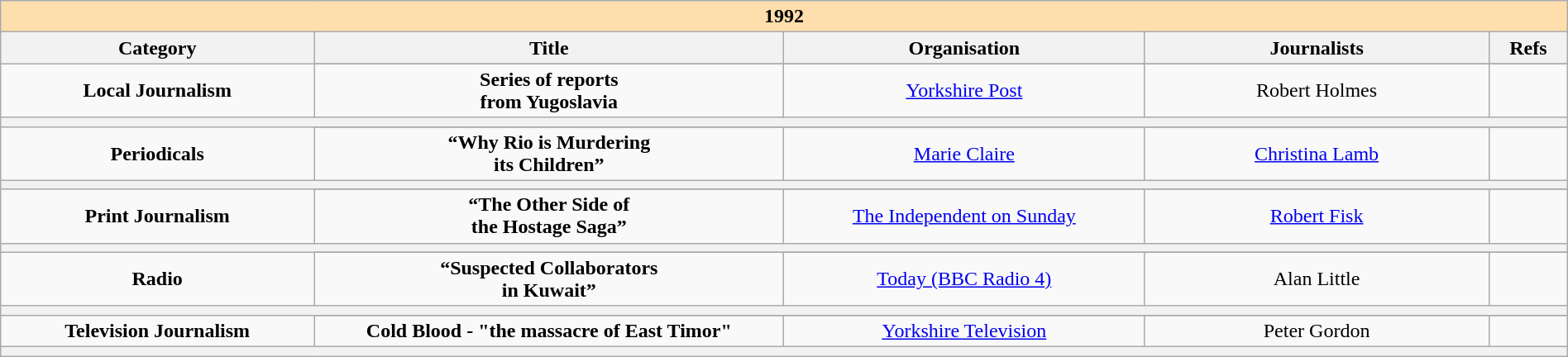<table class="wikitable" width="100%" border="1" cellpadding="5" cellspacing="0" align="centre">
<tr>
<td colspan="5" style="background:#ffdead" align="center"><strong>1992</strong></td>
</tr>
<tr>
<th width=20%>Category</th>
<th width=30%>Title</th>
<th width=23%>Organisation</th>
<th width=22%>Journalists</th>
<th width=5%>Refs</th>
</tr>
<tr>
<td rowspan="2" align="center"><strong>Local Journalism</strong></td>
</tr>
<tr>
<td align="center"><strong>Series of reports<br>from Yugoslavia</strong></td>
<td align="center"><a href='#'>Yorkshire Post</a></td>
<td align="center">Robert Holmes</td>
<td align="center"></td>
</tr>
<tr>
<td colspan="6" align="center" style="background:#f2f2f2"></td>
</tr>
<tr>
<td rowspan="2" align="center"><strong>Periodicals</strong></td>
</tr>
<tr>
<td align="center"><strong>“Why Rio is Murdering<br>its Children”</strong></td>
<td align="center"><a href='#'>Marie Claire</a></td>
<td align="center"><a href='#'>Christina Lamb</a></td>
<td align="center"></td>
</tr>
<tr>
<td colspan="6" align="center" style="background:#f2f2f2"></td>
</tr>
<tr>
<td rowspan="2" align="center"><strong>Print Journalism</strong></td>
</tr>
<tr>
<td align="center"><strong>“The Other Side of<br>the Hostage Saga”</strong></td>
<td align="center"><a href='#'>The Independent on Sunday</a></td>
<td align="center"><a href='#'>Robert Fisk</a></td>
<td align="center"></td>
</tr>
<tr>
<td colspan="6" align="center" style="background:#f2f2f2"></td>
</tr>
<tr>
<td rowspan="2" align="center"><strong>Radio</strong></td>
</tr>
<tr>
<td align="center"><strong>“Suspected Collaborators<br>in Kuwait”</strong></td>
<td align="center"><a href='#'>Today (BBC Radio 4)</a></td>
<td align="center">Alan Little</td>
<td align="center"></td>
</tr>
<tr>
<td colspan="6" align="center" style="background:#f2f2f2"></td>
</tr>
<tr>
<td rowspan="2" align="center"><strong>Television Journalism</strong></td>
</tr>
<tr>
<td align="center"><strong>Cold Blood - "the massacre of East Timor"</strong></td>
<td align="center"><a href='#'>Yorkshire Television</a></td>
<td align="center">Peter Gordon</td>
<td align="center"><br></td>
</tr>
<tr>
<td colspan="6" align="center" style="background:#f2f2f2"></td>
</tr>
</table>
